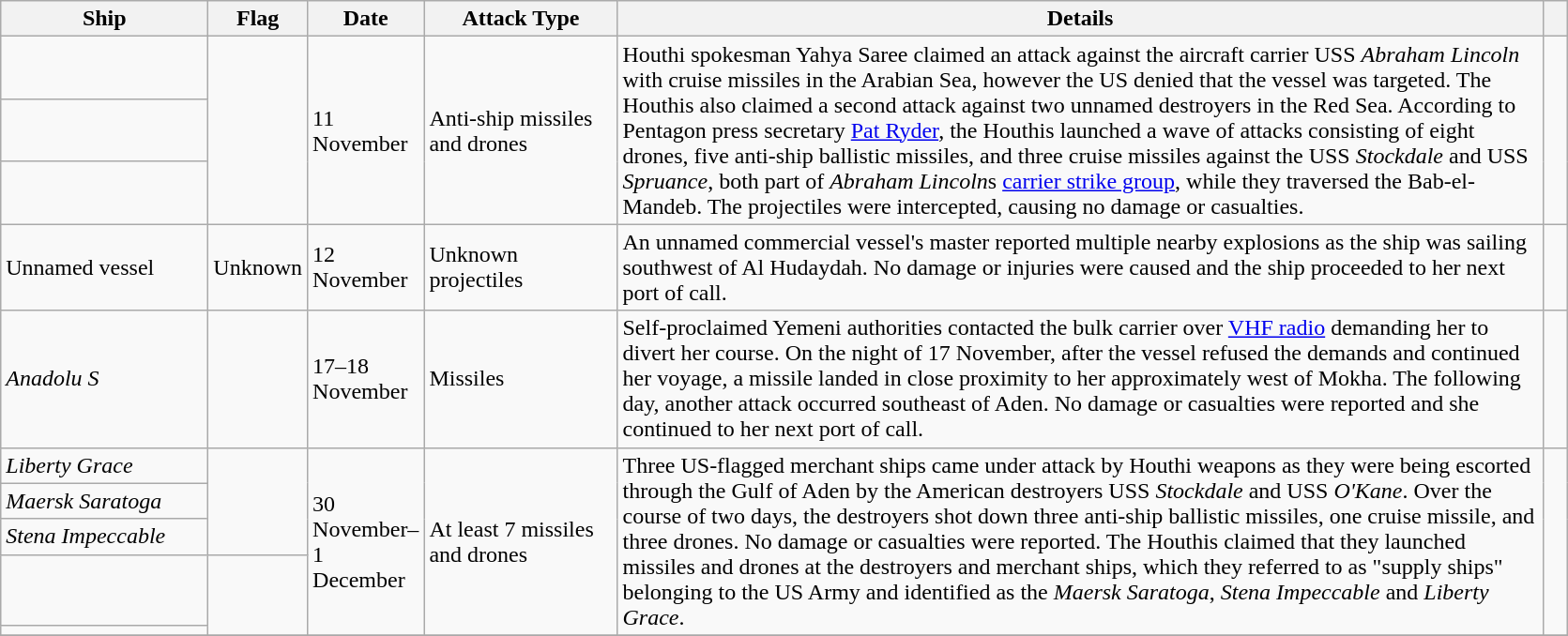<table class="wikitable sortable sticky-header" style="text-align:left;">
<tr>
<th width="140px">Ship</th>
<th width="60px">Flag</th>
<th width="60px">Date</th>
<th width="130px">Attack Type</th>
<th width="650px">Details</th>
<th width="10px" class="unsortable"></th>
</tr>
<tr>
<td></td>
<td rowspan="3"></td>
<td rowspan="3">11 November</td>
<td rowspan="3">Anti-ship missiles and drones</td>
<td rowspan="3">Houthi spokesman Yahya Saree claimed an attack against the aircraft carrier USS <em>Abraham Lincoln</em> with cruise missiles in the Arabian Sea, however the US denied that the vessel was targeted. The Houthis also claimed a second attack against two unnamed destroyers in the Red Sea. According to Pentagon press secretary <a href='#'>Pat Ryder</a>, the Houthis launched a wave of attacks consisting of eight drones, five anti-ship ballistic missiles, and three cruise missiles against the USS <em>Stockdale</em> and USS <em>Spruance</em>, both part of <em>Abraham Lincoln</em>s <a href='#'>carrier strike group</a>, while they traversed the Bab-el-Mandeb. The projectiles were intercepted, causing no damage or casualties.</td>
<td rowspan="3"></td>
</tr>
<tr>
<td></td>
</tr>
<tr>
<td></td>
</tr>
<tr>
<td>Unnamed vessel</td>
<td>Unknown</td>
<td>12 November</td>
<td>Unknown projectiles</td>
<td>An unnamed commercial vessel's master reported multiple nearby explosions as the ship was sailing  southwest of Al Hudaydah. No damage or injuries were caused and the ship proceeded to her next port of call.</td>
<td></td>
</tr>
<tr>
<td><em>Anadolu S</em></td>
<td></td>
<td>17–18 November</td>
<td>Missiles</td>
<td>Self-proclaimed Yemeni authorities contacted the bulk carrier over <a href='#'>VHF radio</a> demanding her to divert her course. On the night of 17 November, after the vessel refused the demands and continued her voyage, a missile landed in close proximity to her approximately  west of Mokha. The following day, another attack occurred  southeast of Aden. No damage or casualties were reported and she continued to her next port of call.</td>
<td></td>
</tr>
<tr>
<td><em>Liberty Grace</em></td>
<td rowspan="3"></td>
<td rowspan="5">30 November–1 December</td>
<td rowspan="5">At least 7 missiles and drones</td>
<td rowspan="5">Three US-flagged merchant ships came under attack by Houthi weapons as they were being escorted through the Gulf of Aden by the American destroyers USS <em>Stockdale</em> and USS <em>O'Kane</em>. Over the course of two days, the destroyers shot down three anti-ship ballistic missiles, one cruise missile, and three drones. No damage or casualties were reported. The Houthis claimed that they launched missiles and drones at the destroyers and merchant ships, which they referred to as "supply ships" belonging to the US Army and identified as the <em>Maersk Saratoga</em>, <em>Stena Impeccable</em> and <em>Liberty Grace</em>.</td>
<td rowspan="5"></td>
</tr>
<tr>
<td><em>Maersk Saratoga</em></td>
</tr>
<tr>
<td><em>Stena Impeccable</em></td>
</tr>
<tr>
<td></td>
<td rowspan="2"></td>
</tr>
<tr>
<td></td>
</tr>
<tr>
</tr>
</table>
